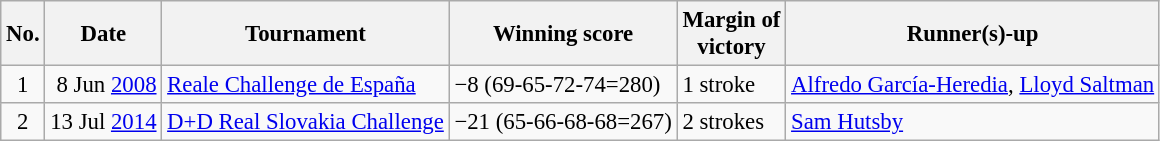<table class="wikitable" style="font-size:95%;">
<tr>
<th>No.</th>
<th>Date</th>
<th>Tournament</th>
<th>Winning score</th>
<th>Margin of<br>victory</th>
<th>Runner(s)-up</th>
</tr>
<tr>
<td align=center>1</td>
<td align=right>8 Jun <a href='#'>2008</a></td>
<td><a href='#'>Reale Challenge de España</a></td>
<td>−8 (69-65-72-74=280)</td>
<td>1 stroke</td>
<td> <a href='#'>Alfredo García-Heredia</a>,  <a href='#'>Lloyd Saltman</a></td>
</tr>
<tr>
<td align=center>2</td>
<td align=right>13 Jul <a href='#'>2014</a></td>
<td><a href='#'>D+D Real Slovakia Challenge</a></td>
<td>−21 (65-66-68-68=267)</td>
<td>2 strokes</td>
<td> <a href='#'>Sam Hutsby</a></td>
</tr>
</table>
